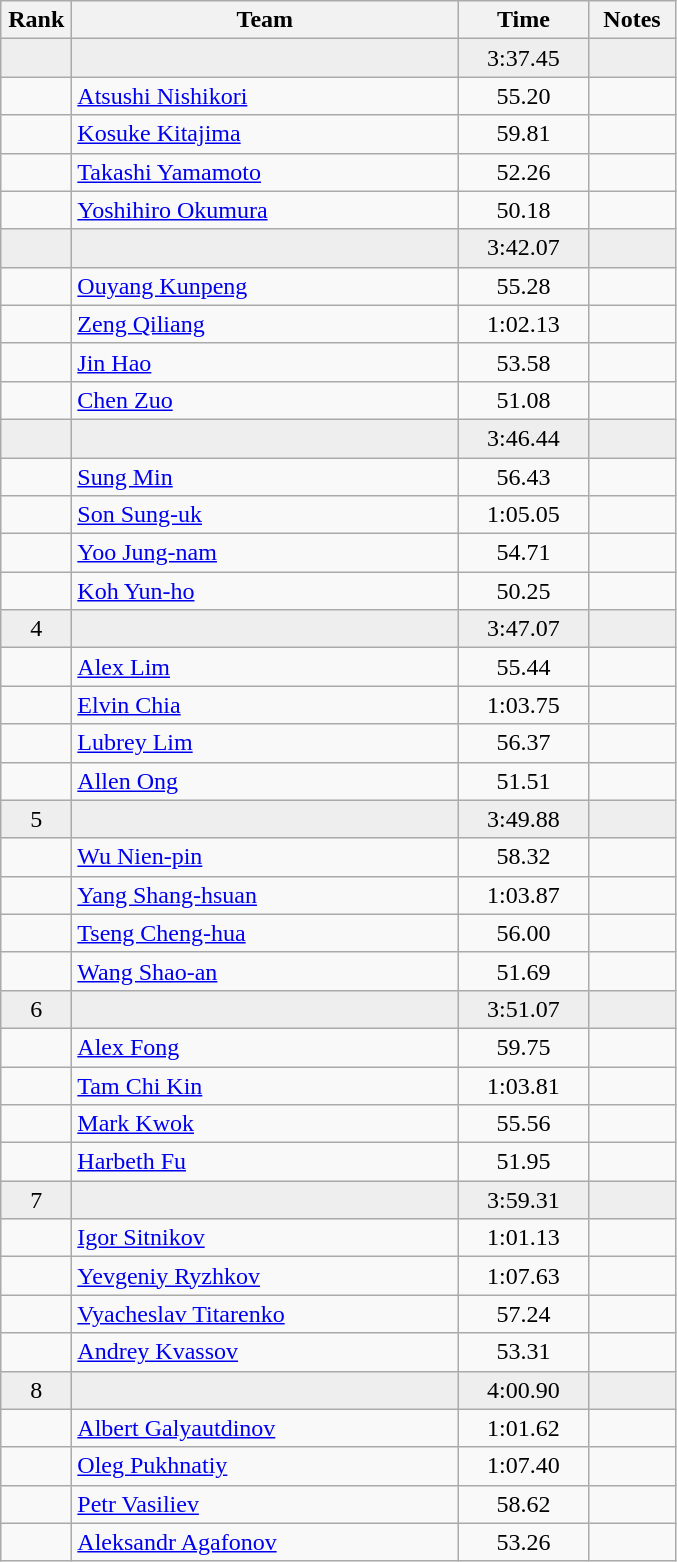<table class="wikitable" style="text-align:center">
<tr>
<th width=40>Rank</th>
<th width=250>Team</th>
<th width=80>Time</th>
<th width=50>Notes</th>
</tr>
<tr bgcolor=eeeeee>
<td></td>
<td align=left></td>
<td>3:37.45</td>
<td></td>
</tr>
<tr>
<td></td>
<td align=left><a href='#'>Atsushi Nishikori</a></td>
<td>55.20</td>
<td></td>
</tr>
<tr>
<td></td>
<td align=left><a href='#'>Kosuke Kitajima</a></td>
<td>59.81</td>
<td></td>
</tr>
<tr>
<td></td>
<td align=left><a href='#'>Takashi Yamamoto</a></td>
<td>52.26</td>
<td></td>
</tr>
<tr>
<td></td>
<td align=left><a href='#'>Yoshihiro Okumura</a></td>
<td>50.18</td>
<td></td>
</tr>
<tr bgcolor=eeeeee>
<td></td>
<td align=left></td>
<td>3:42.07</td>
<td></td>
</tr>
<tr>
<td></td>
<td align=left><a href='#'>Ouyang Kunpeng</a></td>
<td>55.28</td>
<td></td>
</tr>
<tr>
<td></td>
<td align=left><a href='#'>Zeng Qiliang</a></td>
<td>1:02.13</td>
<td></td>
</tr>
<tr>
<td></td>
<td align=left><a href='#'>Jin Hao</a></td>
<td>53.58</td>
<td></td>
</tr>
<tr>
<td></td>
<td align=left><a href='#'>Chen Zuo</a></td>
<td>51.08</td>
<td></td>
</tr>
<tr bgcolor=eeeeee>
<td></td>
<td align=left></td>
<td>3:46.44</td>
<td></td>
</tr>
<tr>
<td></td>
<td align=left><a href='#'>Sung Min</a></td>
<td>56.43</td>
<td></td>
</tr>
<tr>
<td></td>
<td align=left><a href='#'>Son Sung-uk</a></td>
<td>1:05.05</td>
<td></td>
</tr>
<tr>
<td></td>
<td align=left><a href='#'>Yoo Jung-nam</a></td>
<td>54.71</td>
<td></td>
</tr>
<tr>
<td></td>
<td align=left><a href='#'>Koh Yun-ho</a></td>
<td>50.25</td>
<td></td>
</tr>
<tr bgcolor=eeeeee>
<td>4</td>
<td align=left></td>
<td>3:47.07</td>
<td></td>
</tr>
<tr>
<td></td>
<td align=left><a href='#'>Alex Lim</a></td>
<td>55.44</td>
<td></td>
</tr>
<tr>
<td></td>
<td align=left><a href='#'>Elvin Chia</a></td>
<td>1:03.75</td>
<td></td>
</tr>
<tr>
<td></td>
<td align=left><a href='#'>Lubrey Lim</a></td>
<td>56.37</td>
<td></td>
</tr>
<tr>
<td></td>
<td align=left><a href='#'>Allen Ong</a></td>
<td>51.51</td>
<td></td>
</tr>
<tr bgcolor=eeeeee>
<td>5</td>
<td align=left></td>
<td>3:49.88</td>
<td></td>
</tr>
<tr>
<td></td>
<td align=left><a href='#'>Wu Nien-pin</a></td>
<td>58.32</td>
<td></td>
</tr>
<tr>
<td></td>
<td align=left><a href='#'>Yang Shang-hsuan</a></td>
<td>1:03.87</td>
<td></td>
</tr>
<tr>
<td></td>
<td align=left><a href='#'>Tseng Cheng-hua</a></td>
<td>56.00</td>
<td></td>
</tr>
<tr>
<td></td>
<td align=left><a href='#'>Wang Shao-an</a></td>
<td>51.69</td>
<td></td>
</tr>
<tr bgcolor=eeeeee>
<td>6</td>
<td align=left></td>
<td>3:51.07</td>
<td></td>
</tr>
<tr>
<td></td>
<td align=left><a href='#'>Alex Fong</a></td>
<td>59.75</td>
<td></td>
</tr>
<tr>
<td></td>
<td align=left><a href='#'>Tam Chi Kin</a></td>
<td>1:03.81</td>
<td></td>
</tr>
<tr>
<td></td>
<td align=left><a href='#'>Mark Kwok</a></td>
<td>55.56</td>
<td></td>
</tr>
<tr>
<td></td>
<td align=left><a href='#'>Harbeth Fu</a></td>
<td>51.95</td>
<td></td>
</tr>
<tr bgcolor=eeeeee>
<td>7</td>
<td align=left></td>
<td>3:59.31</td>
<td></td>
</tr>
<tr>
<td></td>
<td align=left><a href='#'>Igor Sitnikov</a></td>
<td>1:01.13</td>
<td></td>
</tr>
<tr>
<td></td>
<td align=left><a href='#'>Yevgeniy Ryzhkov</a></td>
<td>1:07.63</td>
<td></td>
</tr>
<tr>
<td></td>
<td align=left><a href='#'>Vyacheslav Titarenko</a></td>
<td>57.24</td>
<td></td>
</tr>
<tr>
<td></td>
<td align=left><a href='#'>Andrey Kvassov</a></td>
<td>53.31</td>
<td></td>
</tr>
<tr bgcolor=eeeeee>
<td>8</td>
<td align=left></td>
<td>4:00.90</td>
<td></td>
</tr>
<tr>
<td></td>
<td align=left><a href='#'>Albert Galyautdinov</a></td>
<td>1:01.62</td>
<td></td>
</tr>
<tr>
<td></td>
<td align=left><a href='#'>Oleg Pukhnatiy</a></td>
<td>1:07.40</td>
<td></td>
</tr>
<tr>
<td></td>
<td align=left><a href='#'>Petr Vasiliev</a></td>
<td>58.62</td>
<td></td>
</tr>
<tr>
<td></td>
<td align=left><a href='#'>Aleksandr Agafonov</a></td>
<td>53.26</td>
<td></td>
</tr>
</table>
